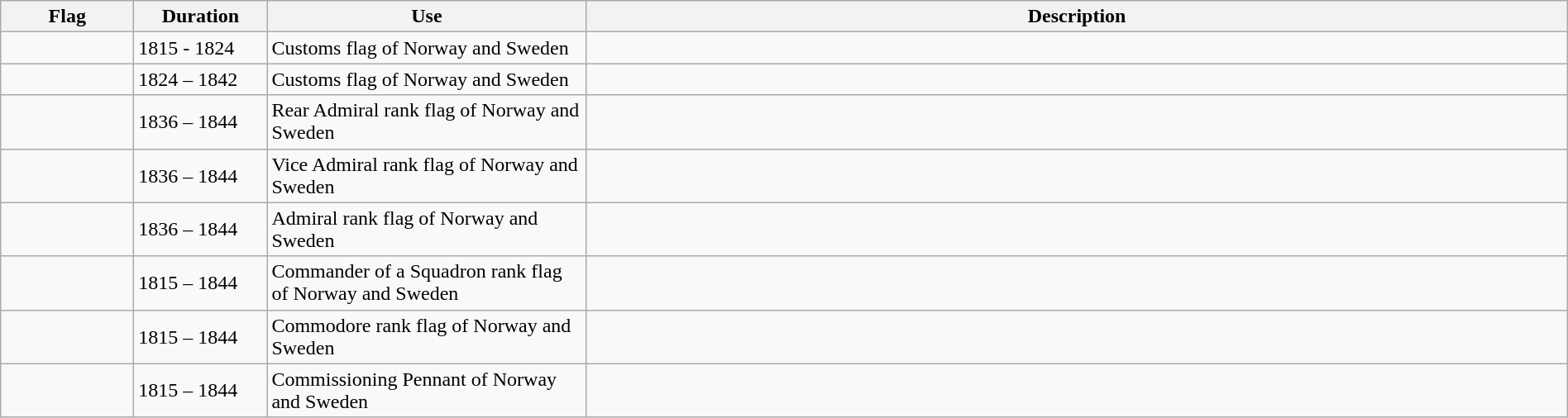<table class="wikitable" width="100%">
<tr>
<th style="width:100px;">Flag</th>
<th style="width:100px;">Duration</th>
<th style="width:250px;">Use</th>
<th style="min-width:250px">Description</th>
</tr>
<tr>
<td></td>
<td>1815 - 1824</td>
<td>Customs flag of Norway and Sweden</td>
<td></td>
</tr>
<tr>
<td></td>
<td>1824 – 1842</td>
<td>Customs flag of Norway and Sweden</td>
<td></td>
</tr>
<tr>
<td></td>
<td>1836 – 1844</td>
<td>Rear Admiral rank flag of Norway and Sweden</td>
<td></td>
</tr>
<tr>
<td></td>
<td>1836 – 1844</td>
<td>Vice Admiral rank flag of Norway and Sweden</td>
<td></td>
</tr>
<tr>
<td></td>
<td>1836 – 1844</td>
<td>Admiral rank flag of Norway and Sweden</td>
<td></td>
</tr>
<tr>
<td></td>
<td>1815 – 1844</td>
<td>Commander of a Squadron rank flag of Norway and Sweden</td>
<td></td>
</tr>
<tr>
<td></td>
<td>1815 – 1844</td>
<td>Commodore rank flag of Norway and Sweden</td>
<td></td>
</tr>
<tr>
<td></td>
<td>1815 – 1844</td>
<td>Commissioning Pennant of Norway and Sweden</td>
<td></td>
</tr>
</table>
